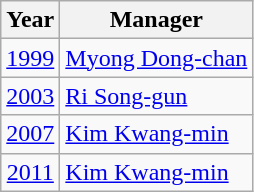<table class="wikitable">
<tr>
<th>Year</th>
<th>Manager</th>
</tr>
<tr>
<td align=center><a href='#'>1999</a></td>
<td> <a href='#'>Myong Dong-chan</a></td>
</tr>
<tr>
<td align=center><a href='#'>2003</a></td>
<td> <a href='#'>Ri Song-gun</a></td>
</tr>
<tr>
<td align=center><a href='#'>2007</a></td>
<td> <a href='#'>Kim Kwang-min</a></td>
</tr>
<tr>
<td align=center><a href='#'>2011</a></td>
<td> <a href='#'>Kim Kwang-min</a></td>
</tr>
</table>
